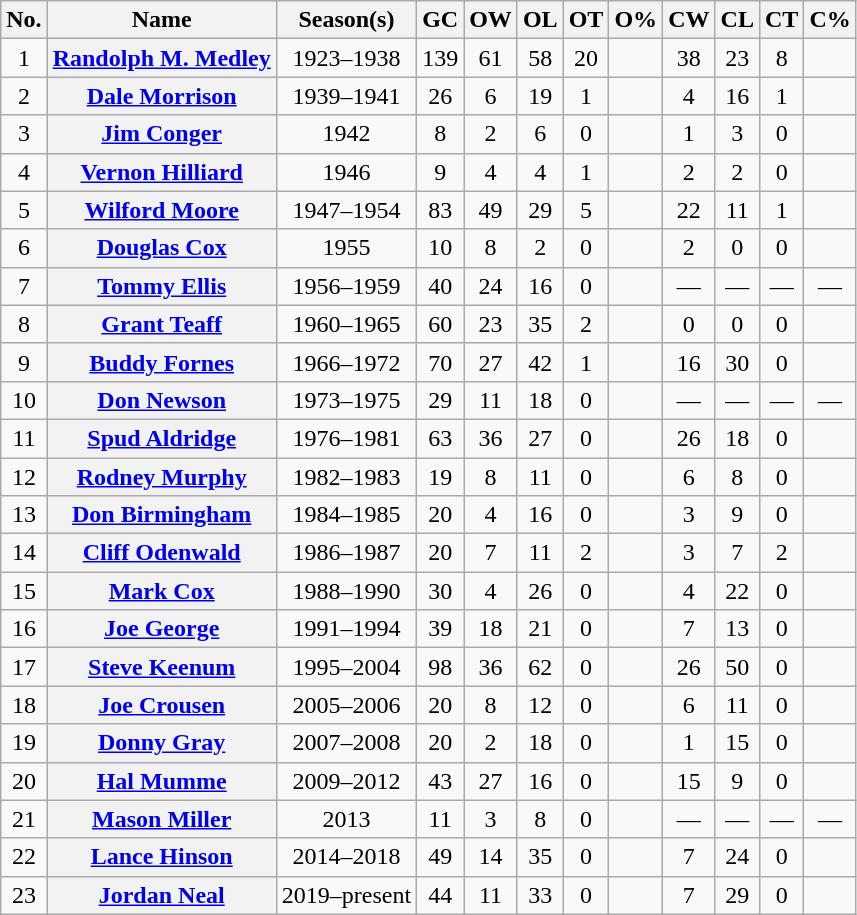<table class="wikitable sortable plainrowheaders" style="text-align:center">
<tr>
<th scope="col" class="unsortable">No.</th>
<th scope="col">Name</th>
<th scope="col">Season(s)</th>
<th scope="col">GC</th>
<th scope="col">OW</th>
<th scope="col">OL</th>
<th>OT</th>
<th scope="col">O%</th>
<th scope="col">CW</th>
<th scope="col">CL</th>
<th>CT</th>
<th scope="col">C%</th>
</tr>
<tr>
<td>1</td>
<th scope="row"><a href='#'>Randolph M. Medley</a></th>
<td>1923–1938</td>
<td>139</td>
<td>61</td>
<td>58</td>
<td>20</td>
<td></td>
<td>38</td>
<td>23</td>
<td>8</td>
<td></td>
</tr>
<tr>
<td>2</td>
<th scope="row"><a href='#'>Dale Morrison</a></th>
<td>1939–1941</td>
<td>26</td>
<td>6</td>
<td>19</td>
<td>1</td>
<td></td>
<td>4</td>
<td>16</td>
<td>1</td>
<td></td>
</tr>
<tr>
<td>3</td>
<th scope="row"><a href='#'>Jim Conger</a></th>
<td>1942</td>
<td>8</td>
<td>2</td>
<td>6</td>
<td>0</td>
<td></td>
<td>1</td>
<td>3</td>
<td>0</td>
<td></td>
</tr>
<tr>
<td>4</td>
<th scope="row"><a href='#'>Vernon Hilliard</a></th>
<td>1946</td>
<td>9</td>
<td>4</td>
<td>4</td>
<td>1</td>
<td></td>
<td>2</td>
<td>2</td>
<td>0</td>
<td></td>
</tr>
<tr>
<td>5</td>
<th scope="row"><a href='#'>Wilford Moore</a></th>
<td>1947–1954</td>
<td>83</td>
<td>49</td>
<td>29</td>
<td>5</td>
<td></td>
<td>22</td>
<td>11</td>
<td>1</td>
<td></td>
</tr>
<tr>
<td>6</td>
<th scope="row"><a href='#'>Douglas Cox</a></th>
<td>1955</td>
<td>10</td>
<td>8</td>
<td>2</td>
<td>0</td>
<td></td>
<td>2</td>
<td>0</td>
<td>0</td>
<td></td>
</tr>
<tr>
<td>7</td>
<th scope="row"><a href='#'>Tommy Ellis</a></th>
<td>1956–1959</td>
<td>40</td>
<td>24</td>
<td>16</td>
<td>0</td>
<td></td>
<td>—</td>
<td>—</td>
<td>—</td>
<td>—</td>
</tr>
<tr>
<td>8</td>
<th scope="row"><a href='#'>Grant Teaff</a></th>
<td>1960–1965</td>
<td>60</td>
<td>23</td>
<td>35</td>
<td>2</td>
<td></td>
<td>0</td>
<td>0</td>
<td>0</td>
<td></td>
</tr>
<tr>
<td>9</td>
<th scope="row"><a href='#'>Buddy Fornes</a></th>
<td>1966–1972</td>
<td>70</td>
<td>27</td>
<td>42</td>
<td>1</td>
<td></td>
<td>16</td>
<td>30</td>
<td>0</td>
<td></td>
</tr>
<tr>
<td>10</td>
<th scope="row"><a href='#'>Don Newson</a></th>
<td>1973–1975</td>
<td>29</td>
<td>11</td>
<td>18</td>
<td>0</td>
<td></td>
<td>—</td>
<td>—</td>
<td>—</td>
<td>—</td>
</tr>
<tr>
<td>11</td>
<th scope="row"><a href='#'>Spud Aldridge</a></th>
<td>1976–1981</td>
<td>63</td>
<td>36</td>
<td>27</td>
<td>0</td>
<td></td>
<td>26</td>
<td>18</td>
<td>0</td>
<td></td>
</tr>
<tr>
<td>12</td>
<th scope="row"><a href='#'>Rodney Murphy</a></th>
<td>1982–1983</td>
<td>19</td>
<td>8</td>
<td>11</td>
<td>0</td>
<td></td>
<td>6</td>
<td>8</td>
<td>0</td>
<td></td>
</tr>
<tr>
<td>13</td>
<th scope="row"><a href='#'>Don Birmingham</a></th>
<td>1984–1985</td>
<td>20</td>
<td>4</td>
<td>16</td>
<td>0</td>
<td></td>
<td>3</td>
<td>9</td>
<td>0</td>
<td></td>
</tr>
<tr>
<td>14</td>
<th scope="row"><a href='#'>Cliff Odenwald</a></th>
<td>1986–1987</td>
<td>20</td>
<td>7</td>
<td>11</td>
<td>2</td>
<td></td>
<td>3</td>
<td>7</td>
<td>2</td>
<td></td>
</tr>
<tr>
<td>15</td>
<th scope="row"><a href='#'>Mark Cox</a></th>
<td>1988–1990</td>
<td>30</td>
<td>4</td>
<td>26</td>
<td>0</td>
<td></td>
<td>4</td>
<td>22</td>
<td>0</td>
<td></td>
</tr>
<tr>
<td>16</td>
<th scope="row"><a href='#'>Joe George</a></th>
<td>1991–1994</td>
<td>39</td>
<td>18</td>
<td>21</td>
<td>0</td>
<td></td>
<td>7</td>
<td>13</td>
<td>0</td>
<td></td>
</tr>
<tr>
<td>17</td>
<th scope="row"><a href='#'>Steve Keenum</a></th>
<td>1995–2004</td>
<td>98</td>
<td>36</td>
<td>62</td>
<td>0</td>
<td></td>
<td>26</td>
<td>50</td>
<td>0</td>
<td></td>
</tr>
<tr>
<td>18</td>
<th scope="row"><a href='#'>Joe Crousen</a></th>
<td>2005–2006</td>
<td>20</td>
<td>8</td>
<td>12</td>
<td>0</td>
<td></td>
<td>6</td>
<td>11</td>
<td>0</td>
<td></td>
</tr>
<tr>
<td>19</td>
<th scope="row"><a href='#'>Donny Gray</a></th>
<td>2007–2008</td>
<td>20</td>
<td>2</td>
<td>18</td>
<td>0</td>
<td></td>
<td>1</td>
<td>15</td>
<td>0</td>
<td></td>
</tr>
<tr>
<td>20</td>
<th scope="row"><a href='#'>Hal Mumme</a></th>
<td>2009–2012</td>
<td>43</td>
<td>27</td>
<td>16</td>
<td>0</td>
<td></td>
<td>15</td>
<td>9</td>
<td>0</td>
<td></td>
</tr>
<tr>
<td>21</td>
<th scope="row"><a href='#'>Mason Miller</a></th>
<td>2013</td>
<td>11</td>
<td>3</td>
<td>8</td>
<td>0</td>
<td></td>
<td>—</td>
<td>—</td>
<td>—</td>
<td>—</td>
</tr>
<tr>
<td>22</td>
<th scope="row"><a href='#'>Lance Hinson</a></th>
<td>2014–2018</td>
<td>49</td>
<td>14</td>
<td>35</td>
<td>0</td>
<td></td>
<td>7</td>
<td>24</td>
<td>0</td>
<td></td>
</tr>
<tr>
<td>23</td>
<th scope="row"><a href='#'>Jordan Neal</a></th>
<td>2019–present</td>
<td>44</td>
<td>11</td>
<td>33</td>
<td>0</td>
<td></td>
<td>7</td>
<td>29</td>
<td>0</td>
<td></td>
</tr>
</table>
